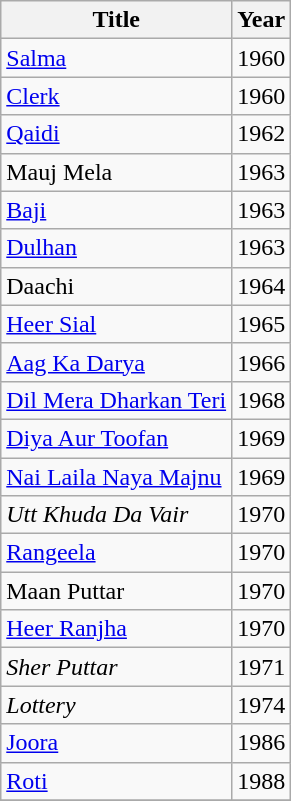<table class="wikitable">
<tr>
<th>Title</th>
<th>Year</th>
</tr>
<tr>
<td><a href='#'>Salma</a></td>
<td>1960</td>
</tr>
<tr>
<td><a href='#'>Clerk</a></td>
<td>1960</td>
</tr>
<tr>
<td><a href='#'>Qaidi</a></td>
<td>1962</td>
</tr>
<tr>
<td>Mauj Mela</td>
<td>1963</td>
</tr>
<tr>
<td><a href='#'>Baji</a></td>
<td>1963</td>
</tr>
<tr>
<td><a href='#'>Dulhan</a></td>
<td>1963</td>
</tr>
<tr>
<td>Daachi</td>
<td>1964</td>
</tr>
<tr>
<td><a href='#'>Heer Sial</a></td>
<td>1965</td>
</tr>
<tr>
<td><a href='#'>Aag Ka Darya</a></td>
<td>1966</td>
</tr>
<tr>
<td><a href='#'>Dil Mera Dharkan Teri</a></td>
<td>1968</td>
</tr>
<tr>
<td><a href='#'>Diya Aur Toofan</a></td>
<td>1969</td>
</tr>
<tr>
<td><a href='#'>Nai Laila Naya Majnu</a></td>
<td>1969</td>
</tr>
<tr>
<td><em>Utt Khuda Da Vair</em></td>
<td>1970</td>
</tr>
<tr>
<td><a href='#'>Rangeela</a></td>
<td>1970</td>
</tr>
<tr>
<td>Maan Puttar</td>
<td>1970</td>
</tr>
<tr>
<td><a href='#'>Heer Ranjha</a></td>
<td>1970</td>
</tr>
<tr>
<td><em>Sher Puttar</em></td>
<td>1971</td>
</tr>
<tr>
<td><em>Lottery</em></td>
<td>1974</td>
</tr>
<tr>
<td><a href='#'>Joora</a></td>
<td>1986</td>
</tr>
<tr>
<td><a href='#'>Roti</a></td>
<td>1988</td>
</tr>
<tr>
</tr>
</table>
